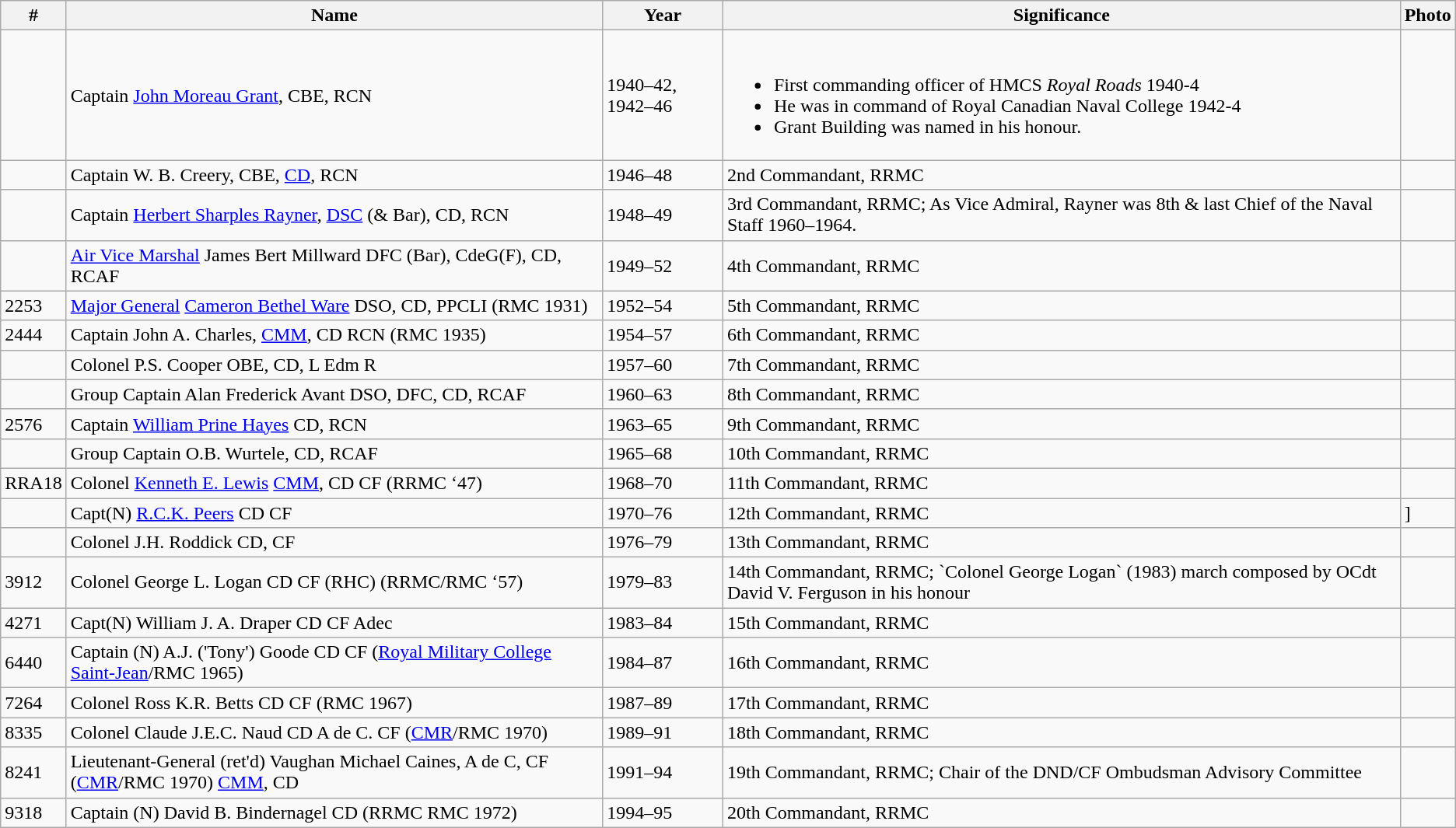<table class="wikitable">
<tr>
<th>#</th>
<th>Name</th>
<th>Year</th>
<th>Significance</th>
<th>Photo</th>
</tr>
<tr>
<td></td>
<td>Captain <a href='#'>John Moreau Grant</a>, CBE, RCN</td>
<td>1940–42, 1942–46</td>
<td><br><ul><li>First commanding officer of HMCS <em>Royal Roads</em> 1940-4</li><li>He was in command of Royal Canadian Naval College 1942-4</li><li>Grant Building was named in his honour.</li></ul></td>
<td></td>
</tr>
<tr>
<td></td>
<td>Captain W. B. Creery, CBE, <a href='#'>CD</a>, RCN</td>
<td>1946–48</td>
<td>2nd Commandant, RRMC</td>
<td></td>
</tr>
<tr>
<td></td>
<td>Captain <a href='#'>Herbert Sharples Rayner</a>, <a href='#'>DSC</a> (& Bar), CD, RCN</td>
<td>1948–49</td>
<td>3rd Commandant, RRMC; As Vice Admiral, Rayner was 8th & last Chief of the Naval Staff 1960–1964.</td>
<td></td>
</tr>
<tr>
<td></td>
<td><a href='#'>Air Vice Marshal</a> James Bert Millward DFC (Bar), CdeG(F), CD, RCAF</td>
<td>1949–52</td>
<td>4th Commandant, RRMC</td>
<td></td>
</tr>
<tr>
<td>2253</td>
<td><a href='#'>Major General</a> <a href='#'>Cameron Bethel Ware</a> DSO, CD, PPCLI (RMC 1931)</td>
<td>1952–54</td>
<td>5th Commandant, RRMC</td>
<td></td>
</tr>
<tr>
<td>2444</td>
<td>Captain John A. Charles, <a href='#'>CMM</a>, CD RCN (RMC 1935)</td>
<td>1954–57</td>
<td>6th Commandant, RRMC</td>
<td></td>
</tr>
<tr>
<td></td>
<td>Colonel P.S. Cooper OBE, CD, L Edm R</td>
<td>1957–60</td>
<td>7th Commandant, RRMC</td>
<td></td>
</tr>
<tr>
<td></td>
<td>Group Captain Alan Frederick Avant DSO, DFC, CD, RCAF</td>
<td>1960–63</td>
<td>8th Commandant, RRMC</td>
<td></td>
</tr>
<tr>
<td>2576</td>
<td>Captain <a href='#'>William Prine Hayes</a> CD, RCN</td>
<td>1963–65</td>
<td>9th Commandant, RRMC</td>
<td></td>
</tr>
<tr>
<td></td>
<td>Group Captain O.B. Wurtele, CD, RCAF</td>
<td>1965–68</td>
<td>10th Commandant, RRMC</td>
<td></td>
</tr>
<tr>
<td>RRA18</td>
<td>Colonel <a href='#'>Kenneth E. Lewis</a> <a href='#'>CMM</a>, CD CF (RRMC ‘47)</td>
<td>1968–70</td>
<td>11th Commandant, RRMC</td>
<td></td>
</tr>
<tr>
<td></td>
<td>Capt(N) <a href='#'>R.C.K. Peers</a> CD CF</td>
<td>1970–76</td>
<td>12th Commandant, RRMC</td>
<td>]</td>
</tr>
<tr>
<td></td>
<td>Colonel J.H. Roddick CD, CF</td>
<td>1976–79</td>
<td>13th Commandant, RRMC</td>
<td></td>
</tr>
<tr>
<td>3912</td>
<td>Colonel George L. Logan CD CF (RHC) (RRMC/RMC ‘57)</td>
<td>1979–83</td>
<td>14th Commandant, RRMC; `Colonel George Logan` (1983) march composed by OCdt David V. Ferguson in his honour</td>
<td></td>
</tr>
<tr>
<td>4271</td>
<td>Capt(N) William J. A. Draper CD CF Adec</td>
<td>1983–84</td>
<td>15th Commandant, RRMC</td>
<td></td>
</tr>
<tr>
<td>6440</td>
<td>Captain (N) A.J. ('Tony') Goode CD CF (<a href='#'>Royal Military College Saint-Jean</a>/RMC 1965)</td>
<td>1984–87</td>
<td>16th Commandant, RRMC</td>
<td></td>
</tr>
<tr>
<td>7264</td>
<td>Colonel Ross K.R. Betts CD CF (RMC 1967)</td>
<td>1987–89</td>
<td>17th Commandant, RRMC</td>
<td></td>
</tr>
<tr>
<td>8335</td>
<td>Colonel Claude J.E.C. Naud CD A de C. CF (<a href='#'>CMR</a>/RMC 1970)</td>
<td>1989–91</td>
<td>18th Commandant, RRMC</td>
<td></td>
</tr>
<tr>
<td>8241</td>
<td>Lieutenant-General (ret'd) Vaughan Michael Caines, A de C, CF (<a href='#'>CMR</a>/RMC 1970) <a href='#'>CMM</a>, CD</td>
<td>1991–94</td>
<td>19th Commandant, RRMC; Chair of the DND/CF Ombudsman Advisory Committee</td>
<td></td>
</tr>
<tr>
<td>9318</td>
<td>Captain (N) David B. Bindernagel CD (RRMC RMC 1972)</td>
<td>1994–95</td>
<td>20th Commandant, RRMC</td>
</tr>
</table>
